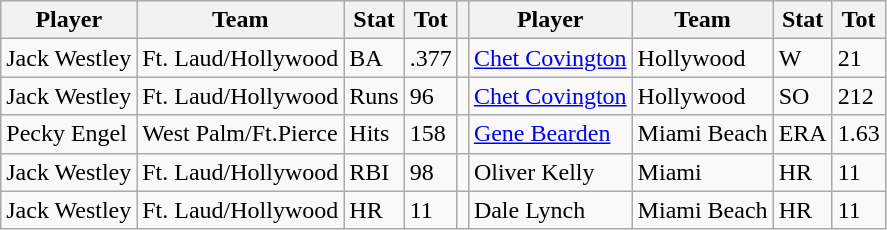<table class="wikitable">
<tr>
<th>Player</th>
<th>Team</th>
<th>Stat</th>
<th>Tot</th>
<th></th>
<th>Player</th>
<th>Team</th>
<th>Stat</th>
<th>Tot</th>
</tr>
<tr>
<td>Jack Westley</td>
<td>Ft. Laud/Hollywood</td>
<td>BA</td>
<td>.377</td>
<td></td>
<td><a href='#'>Chet Covington</a></td>
<td>Hollywood</td>
<td>W</td>
<td>21</td>
</tr>
<tr>
<td>Jack Westley</td>
<td>Ft. Laud/Hollywood</td>
<td>Runs</td>
<td>96</td>
<td></td>
<td><a href='#'>Chet Covington</a></td>
<td>Hollywood</td>
<td>SO</td>
<td>212</td>
</tr>
<tr>
<td>Pecky Engel</td>
<td>West Palm/Ft.Pierce</td>
<td>Hits</td>
<td>158</td>
<td></td>
<td><a href='#'>Gene Bearden</a></td>
<td>Miami Beach</td>
<td>ERA</td>
<td>1.63</td>
</tr>
<tr>
<td>Jack Westley</td>
<td>Ft. Laud/Hollywood</td>
<td>RBI</td>
<td>98</td>
<td></td>
<td>Oliver Kelly</td>
<td>Miami</td>
<td>HR</td>
<td>11</td>
</tr>
<tr>
<td>Jack Westley</td>
<td>Ft. Laud/Hollywood</td>
<td>HR</td>
<td>11</td>
<td></td>
<td>Dale Lynch</td>
<td>Miami Beach</td>
<td>HR</td>
<td>11</td>
</tr>
</table>
